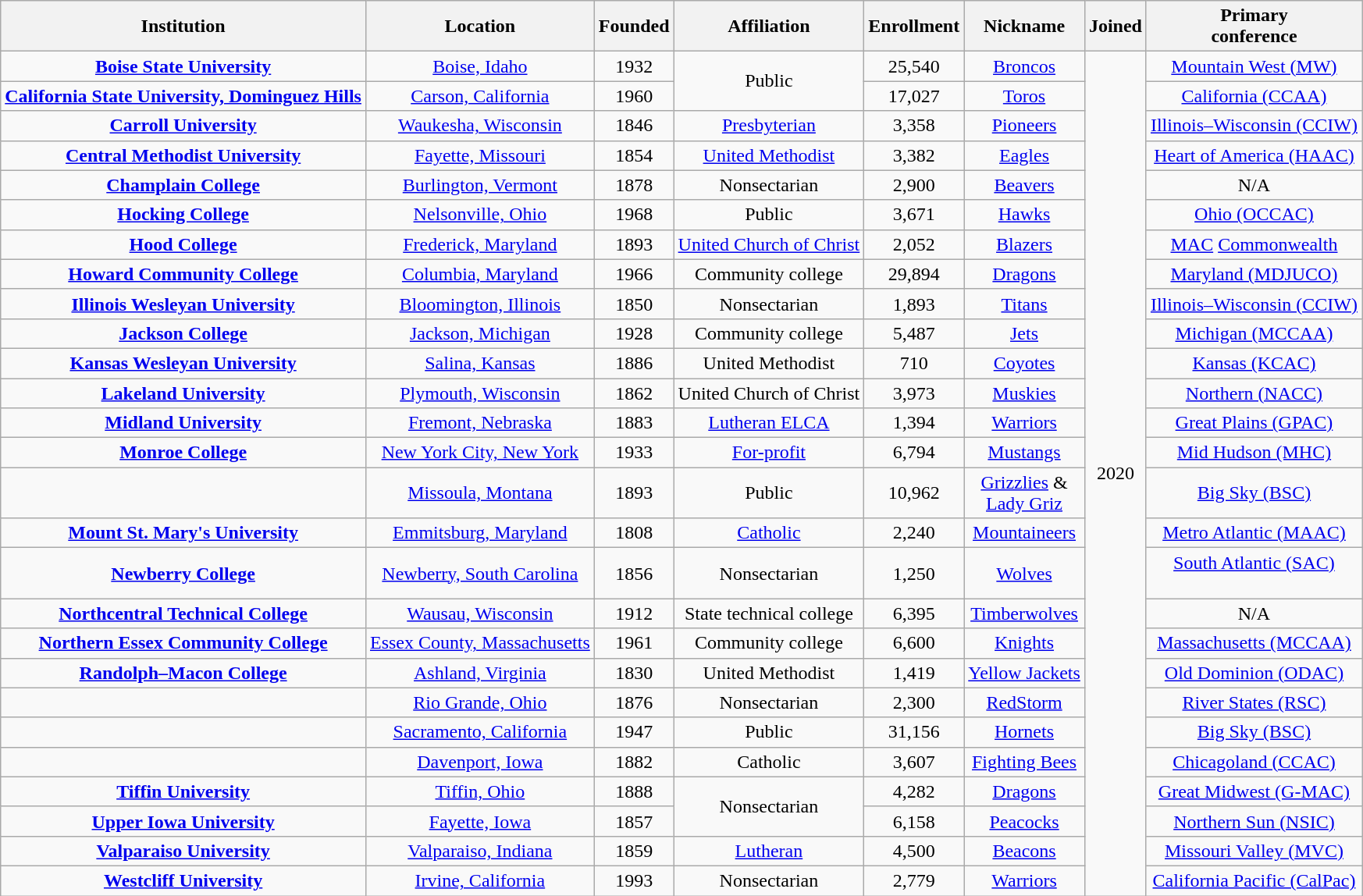<table class="wikitable sortable" style="text-align:center">
<tr>
<th>Institution</th>
<th>Location</th>
<th>Founded</th>
<th>Affiliation</th>
<th>Enrollment</th>
<th>Nickname</th>
<th>Joined</th>
<th>Primary<br>conference</th>
</tr>
<tr>
<td><strong><a href='#'>Boise State University</a></strong></td>
<td><a href='#'>Boise, Idaho</a></td>
<td>1932</td>
<td rowspan="2">Public</td>
<td>25,540</td>
<td><a href='#'>Broncos</a></td>
<td rowspan="27">2020</td>
<td><a href='#'>Mountain West (MW)</a><br></td>
</tr>
<tr>
<td><strong><a href='#'>California State University, Dominguez Hills</a></strong><br></td>
<td><a href='#'>Carson, California</a></td>
<td>1960</td>
<td>17,027</td>
<td><a href='#'>Toros</a></td>
<td><a href='#'>California (CCAA)</a><br></td>
</tr>
<tr>
<td><strong><a href='#'>Carroll University</a></strong></td>
<td><a href='#'>Waukesha, Wisconsin</a></td>
<td>1846</td>
<td><a href='#'>Presbyterian</a></td>
<td>3,358</td>
<td><a href='#'>Pioneers</a></td>
<td><a href='#'>Illinois–Wisconsin (CCIW)</a></td>
</tr>
<tr>
<td><strong><a href='#'>Central Methodist University</a></strong></td>
<td><a href='#'>Fayette, Missouri</a></td>
<td>1854</td>
<td><a href='#'>United Methodist</a></td>
<td>3,382</td>
<td><a href='#'>Eagles</a></td>
<td><a href='#'>Heart of America (HAAC)</a><br></td>
</tr>
<tr>
<td><strong><a href='#'>Champlain College</a></strong></td>
<td><a href='#'>Burlington, Vermont</a></td>
<td>1878</td>
<td>Nonsectarian</td>
<td>2,900</td>
<td><a href='#'>Beavers</a></td>
<td>N/A</td>
</tr>
<tr>
<td><strong><a href='#'>Hocking College</a></strong></td>
<td><a href='#'>Nelsonville, Ohio</a></td>
<td>1968</td>
<td>Public</td>
<td>3,671</td>
<td><a href='#'>Hawks</a></td>
<td><a href='#'>Ohio (OCCAC)</a><br></td>
</tr>
<tr>
<td><strong><a href='#'>Hood College</a></strong></td>
<td><a href='#'>Frederick, Maryland</a></td>
<td>1893</td>
<td><a href='#'>United Church of Christ</a></td>
<td>2,052</td>
<td><a href='#'>Blazers</a></td>
<td><a href='#'>MAC</a> <a href='#'>Commonwealth</a></td>
</tr>
<tr>
<td><strong><a href='#'>Howard Community College</a></strong></td>
<td><a href='#'>Columbia, Maryland</a></td>
<td>1966</td>
<td>Community college</td>
<td>29,894</td>
<td><a href='#'>Dragons</a></td>
<td><a href='#'>Maryland (MDJUCO)</a><br></td>
</tr>
<tr>
<td><strong><a href='#'>Illinois Wesleyan University</a></strong></td>
<td><a href='#'>Bloomington, Illinois</a></td>
<td>1850</td>
<td>Nonsectarian</td>
<td>1,893</td>
<td><a href='#'>Titans</a></td>
<td><a href='#'>Illinois–Wisconsin (CCIW)</a></td>
</tr>
<tr>
<td><strong><a href='#'>Jackson College</a></strong></td>
<td><a href='#'>Jackson, Michigan</a></td>
<td>1928</td>
<td>Community college</td>
<td>5,487</td>
<td><a href='#'>Jets</a></td>
<td><a href='#'>Michigan (MCCAA)</a><br></td>
</tr>
<tr>
<td><strong><a href='#'>Kansas Wesleyan University</a></strong></td>
<td><a href='#'>Salina, Kansas</a></td>
<td>1886</td>
<td>United Methodist</td>
<td>710</td>
<td><a href='#'>Coyotes</a></td>
<td><a href='#'>Kansas (KCAC)</a><br></td>
</tr>
<tr>
<td><strong><a href='#'>Lakeland University</a></strong></td>
<td><a href='#'>Plymouth, Wisconsin</a></td>
<td>1862</td>
<td>United Church of Christ</td>
<td>3,973</td>
<td><a href='#'>Muskies</a></td>
<td><a href='#'>Northern (NACC)</a></td>
</tr>
<tr>
<td><strong><a href='#'>Midland University</a></strong></td>
<td><a href='#'>Fremont, Nebraska</a></td>
<td>1883</td>
<td><a href='#'>Lutheran ELCA</a></td>
<td>1,394</td>
<td><a href='#'>Warriors</a></td>
<td><a href='#'>Great Plains (GPAC)</a><br></td>
</tr>
<tr>
<td><strong><a href='#'>Monroe College</a></strong></td>
<td><a href='#'>New York City, New York</a></td>
<td>1933</td>
<td><a href='#'>For-profit</a></td>
<td>6,794</td>
<td><a href='#'>Mustangs</a></td>
<td><a href='#'>Mid Hudson (MHC)</a><br></td>
</tr>
<tr>
<td><strong></strong></td>
<td><a href='#'>Missoula, Montana</a></td>
<td>1893</td>
<td>Public</td>
<td>10,962</td>
<td><a href='#'>Grizzlies</a> &<br><a href='#'>Lady Griz</a></td>
<td><a href='#'>Big Sky (BSC)</a><br></td>
</tr>
<tr>
<td><strong><a href='#'>Mount St. Mary's University</a></strong></td>
<td><a href='#'>Emmitsburg, Maryland</a></td>
<td>1808</td>
<td><a href='#'>Catholic</a></td>
<td>2,240</td>
<td><a href='#'>Mountaineers</a></td>
<td><a href='#'>Metro Atlantic (MAAC)</a><br></td>
</tr>
<tr>
<td><strong><a href='#'>Newberry College</a></strong></td>
<td><a href='#'>Newberry, South Carolina</a></td>
<td>1856</td>
<td>Nonsectarian</td>
<td>1,250</td>
<td><a href='#'>Wolves</a></td>
<td><a href='#'>South Atlantic (SAC)</a><br><br></td>
</tr>
<tr>
<td><strong><a href='#'>Northcentral Technical College</a></strong></td>
<td><a href='#'>Wausau, Wisconsin</a></td>
<td>1912</td>
<td>State technical college</td>
<td>6,395</td>
<td><a href='#'>Timberwolves</a></td>
<td>N/A</td>
</tr>
<tr>
<td><strong><a href='#'>Northern Essex Community College</a></strong></td>
<td><a href='#'>Essex County, Massachusetts</a></td>
<td>1961</td>
<td>Community college</td>
<td>6,600</td>
<td><a href='#'>Knights</a></td>
<td><a href='#'>Massachusetts (MCCAA)</a><br></td>
</tr>
<tr>
<td><strong><a href='#'>Randolph–Macon College</a></strong></td>
<td><a href='#'>Ashland, Virginia</a></td>
<td>1830</td>
<td>United Methodist</td>
<td>1,419</td>
<td><a href='#'>Yellow Jackets</a></td>
<td><a href='#'>Old Dominion (ODAC)</a></td>
</tr>
<tr>
<td><strong></strong></td>
<td><a href='#'>Rio Grande, Ohio</a></td>
<td>1876</td>
<td>Nonsectarian</td>
<td>2,300</td>
<td><a href='#'>RedStorm</a></td>
<td><a href='#'>River States (RSC)</a><br></td>
</tr>
<tr>
<td><strong></strong><br></td>
<td><a href='#'>Sacramento, California</a></td>
<td>1947</td>
<td>Public</td>
<td>31,156</td>
<td><a href='#'>Hornets</a></td>
<td><a href='#'>Big Sky (BSC)</a><br></td>
</tr>
<tr>
<td><strong></strong></td>
<td><a href='#'>Davenport, Iowa</a></td>
<td>1882</td>
<td>Catholic</td>
<td>3,607</td>
<td><a href='#'>Fighting Bees</a></td>
<td><a href='#'>Chicagoland (CCAC)</a><br></td>
</tr>
<tr>
<td><strong><a href='#'>Tiffin University</a></strong></td>
<td><a href='#'>Tiffin, Ohio</a></td>
<td>1888</td>
<td rowspan="2">Nonsectarian</td>
<td>4,282</td>
<td><a href='#'>Dragons</a></td>
<td><a href='#'>Great Midwest (G-MAC)</a><br></td>
</tr>
<tr>
<td><strong><a href='#'>Upper Iowa University</a></strong></td>
<td><a href='#'>Fayette, Iowa</a></td>
<td>1857</td>
<td>6,158</td>
<td><a href='#'>Peacocks</a></td>
<td><a href='#'>Northern Sun (NSIC)</a></td>
</tr>
<tr>
<td><strong><a href='#'>Valparaiso University</a></strong></td>
<td><a href='#'>Valparaiso, Indiana</a></td>
<td>1859</td>
<td><a href='#'>Lutheran</a></td>
<td>4,500</td>
<td><a href='#'>Beacons</a></td>
<td><a href='#'>Missouri Valley (MVC)</a><br></td>
</tr>
<tr>
<td><strong><a href='#'>Westcliff University</a></strong></td>
<td><a href='#'>Irvine, California</a></td>
<td>1993</td>
<td>Nonsectarian</td>
<td>2,779</td>
<td><a href='#'>Warriors</a></td>
<td><a href='#'>California Pacific (CalPac)</a><br></td>
</tr>
</table>
